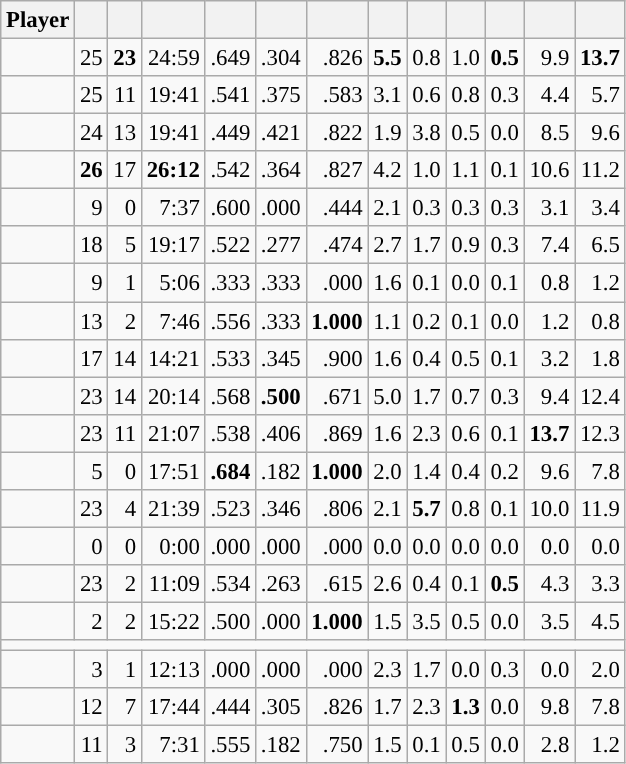<table class="wikitable sortable" style="font-size:95%; text-align:right;">
<tr>
<th>Player</th>
<th></th>
<th></th>
<th></th>
<th></th>
<th></th>
<th></th>
<th></th>
<th></th>
<th></th>
<th></th>
<th></th>
<th></th>
</tr>
<tr>
<td><strong></strong></td>
<td>25</td>
<td><strong>23</strong></td>
<td>24:59</td>
<td>.649</td>
<td>.304</td>
<td>.826</td>
<td><strong>5.5</strong></td>
<td>0.8</td>
<td>1.0</td>
<td><strong>0.5</strong></td>
<td>9.9</td>
<td><strong>13.7</strong></td>
</tr>
<tr>
<td><strong></strong></td>
<td>25</td>
<td>11</td>
<td>19:41</td>
<td>.541</td>
<td>.375</td>
<td>.583</td>
<td>3.1</td>
<td>0.6</td>
<td>0.8</td>
<td>0.3</td>
<td>4.4</td>
<td>5.7</td>
</tr>
<tr>
<td><strong></strong></td>
<td>24</td>
<td>13</td>
<td>19:41</td>
<td>.449</td>
<td>.421</td>
<td>.822</td>
<td>1.9</td>
<td>3.8</td>
<td>0.5</td>
<td>0.0</td>
<td>8.5</td>
<td>9.6</td>
</tr>
<tr>
<td><strong></strong></td>
<td><strong>26</strong></td>
<td>17</td>
<td><strong>26:12</strong></td>
<td>.542</td>
<td>.364</td>
<td>.827</td>
<td>4.2</td>
<td>1.0</td>
<td>1.1</td>
<td>0.1</td>
<td>10.6</td>
<td>11.2</td>
</tr>
<tr>
<td><strong></strong></td>
<td>9</td>
<td>0</td>
<td>7:37</td>
<td>.600</td>
<td>.000</td>
<td>.444</td>
<td>2.1</td>
<td>0.3</td>
<td>0.3</td>
<td>0.3</td>
<td>3.1</td>
<td>3.4</td>
</tr>
<tr>
<td><strong></strong></td>
<td>18</td>
<td>5</td>
<td>19:17</td>
<td>.522</td>
<td>.277</td>
<td>.474</td>
<td>2.7</td>
<td>1.7</td>
<td>0.9</td>
<td>0.3</td>
<td>7.4</td>
<td>6.5</td>
</tr>
<tr>
<td><strong></strong></td>
<td>9</td>
<td>1</td>
<td>5:06</td>
<td>.333</td>
<td>.333</td>
<td>.000</td>
<td>1.6</td>
<td>0.1</td>
<td>0.0</td>
<td>0.1</td>
<td>0.8</td>
<td>1.2</td>
</tr>
<tr>
<td><strong></strong></td>
<td>13</td>
<td>2</td>
<td>7:46</td>
<td>.556</td>
<td>.333</td>
<td><strong>1.000</strong></td>
<td>1.1</td>
<td>0.2</td>
<td>0.1</td>
<td>0.0</td>
<td>1.2</td>
<td>0.8</td>
</tr>
<tr>
<td><strong></strong></td>
<td>17</td>
<td>14</td>
<td>14:21</td>
<td>.533</td>
<td>.345</td>
<td>.900</td>
<td>1.6</td>
<td>0.4</td>
<td>0.5</td>
<td>0.1</td>
<td>3.2</td>
<td>1.8</td>
</tr>
<tr>
<td><strong></strong></td>
<td>23</td>
<td>14</td>
<td>20:14</td>
<td>.568</td>
<td><strong>.500</strong></td>
<td>.671</td>
<td>5.0</td>
<td>1.7</td>
<td>0.7</td>
<td>0.3</td>
<td>9.4</td>
<td>12.4</td>
</tr>
<tr>
<td><strong></strong></td>
<td>23</td>
<td>11</td>
<td>21:07</td>
<td>.538</td>
<td>.406</td>
<td>.869</td>
<td>1.6</td>
<td>2.3</td>
<td>0.6</td>
<td>0.1</td>
<td><strong>13.7</strong></td>
<td>12.3</td>
</tr>
<tr>
<td><strong></strong></td>
<td>5</td>
<td>0</td>
<td>17:51</td>
<td><strong>.684</strong></td>
<td>.182</td>
<td><strong>1.000</strong></td>
<td>2.0</td>
<td>1.4</td>
<td>0.4</td>
<td>0.2</td>
<td>9.6</td>
<td>7.8</td>
</tr>
<tr>
<td><strong></strong></td>
<td>23</td>
<td>4</td>
<td>21:39</td>
<td>.523</td>
<td>.346</td>
<td>.806</td>
<td>2.1</td>
<td><strong>5.7</strong></td>
<td>0.8</td>
<td>0.1</td>
<td>10.0</td>
<td>11.9</td>
</tr>
<tr>
<td><strong></strong></td>
<td>0</td>
<td>0</td>
<td>0:00</td>
<td>.000</td>
<td>.000</td>
<td>.000</td>
<td>0.0</td>
<td>0.0</td>
<td>0.0</td>
<td>0.0</td>
<td>0.0</td>
<td>0.0</td>
</tr>
<tr>
<td><strong></strong></td>
<td>23</td>
<td>2</td>
<td>11:09</td>
<td>.534</td>
<td>.263</td>
<td>.615</td>
<td>2.6</td>
<td>0.4</td>
<td>0.1</td>
<td><strong>0.5</strong></td>
<td>4.3</td>
<td>3.3</td>
</tr>
<tr>
<td><strong></strong></td>
<td>2</td>
<td>2</td>
<td>15:22</td>
<td>.500</td>
<td>.000</td>
<td><strong>1.000</strong></td>
<td>1.5</td>
<td>3.5</td>
<td>0.5</td>
<td>0.0</td>
<td>3.5</td>
<td>4.5</td>
</tr>
<tr class="sortbottom">
<td colspan=13></td>
</tr>
<tr>
<td><em></em></td>
<td>3</td>
<td>1</td>
<td>12:13</td>
<td>.000</td>
<td>.000</td>
<td>.000</td>
<td>2.3</td>
<td>1.7</td>
<td>0.0</td>
<td>0.3</td>
<td>0.0</td>
<td>2.0</td>
</tr>
<tr>
<td><em></em></td>
<td>12</td>
<td>7</td>
<td>17:44</td>
<td>.444</td>
<td>.305</td>
<td>.826</td>
<td>1.7</td>
<td>2.3</td>
<td><strong>1.3</strong></td>
<td>0.0</td>
<td>9.8</td>
<td>7.8</td>
</tr>
<tr>
<td><em></em></td>
<td>11</td>
<td>3</td>
<td>7:31</td>
<td>.555</td>
<td>.182</td>
<td>.750</td>
<td>1.5</td>
<td>0.1</td>
<td>0.5</td>
<td>0.0</td>
<td>2.8</td>
<td>1.2</td>
</tr>
</table>
